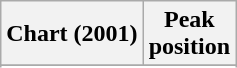<table class="wikitable sortable plainrowheaders" style="text-align:center">
<tr>
<th>Chart (2001)</th>
<th>Peak<br>position</th>
</tr>
<tr>
</tr>
<tr>
</tr>
<tr>
</tr>
</table>
